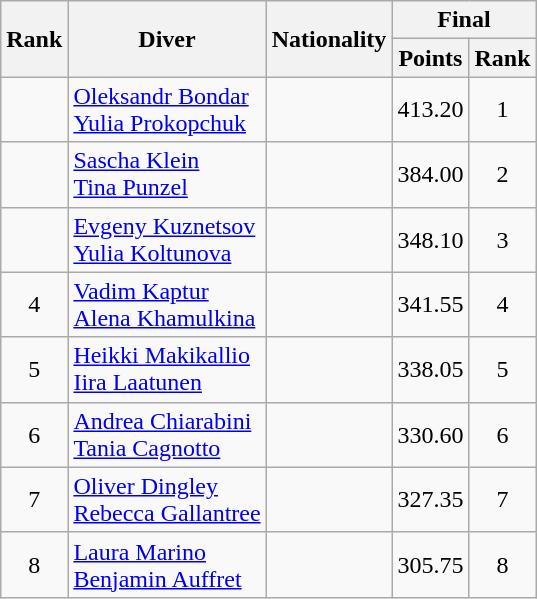<table class="wikitable sortable" style="text-align:center">
<tr>
<th rowspan=2>Rank</th>
<th rowspan=2>Diver</th>
<th rowspan=2>Nationality</th>
<th colspan="2">Final</th>
</tr>
<tr>
<th>Points</th>
<th>Rank</th>
</tr>
<tr>
<td></td>
<td align=left><a href='#'>Oleksandr Bondar</a><br><a href='#'>Yulia Prokopchuk</a></td>
<td align=left></td>
<td>413.20</td>
<td>1</td>
</tr>
<tr>
<td></td>
<td align=left><a href='#'>Sascha Klein</a><br><a href='#'>Tina Punzel</a></td>
<td align=left></td>
<td>384.00</td>
<td>2</td>
</tr>
<tr>
<td></td>
<td align=left><a href='#'>Evgeny Kuznetsov</a><br><a href='#'>Yulia Koltunova</a></td>
<td align=left></td>
<td>348.10</td>
<td>3</td>
</tr>
<tr>
<td>4</td>
<td align=left><a href='#'>Vadim Kaptur</a><br><a href='#'>Alena Khamulkina</a></td>
<td align=left></td>
<td>341.55</td>
<td>4</td>
</tr>
<tr>
<td>5</td>
<td align=left><a href='#'>Heikki Makikallio</a><br><a href='#'>Iira Laatunen</a></td>
<td align=left></td>
<td>338.05</td>
<td>5</td>
</tr>
<tr>
<td>6</td>
<td align=left><a href='#'>Andrea Chiarabini</a><br><a href='#'>Tania Cagnotto</a></td>
<td align=left></td>
<td>330.60</td>
<td>6</td>
</tr>
<tr>
<td>7</td>
<td align=left><a href='#'>Oliver Dingley</a><br><a href='#'>Rebecca Gallantree</a></td>
<td align=left></td>
<td>327.35</td>
<td>7</td>
</tr>
<tr>
<td>8</td>
<td align=left><a href='#'>Laura Marino</a><br><a href='#'>Benjamin Auffret</a></td>
<td align=left></td>
<td>305.75</td>
<td>8</td>
</tr>
</table>
